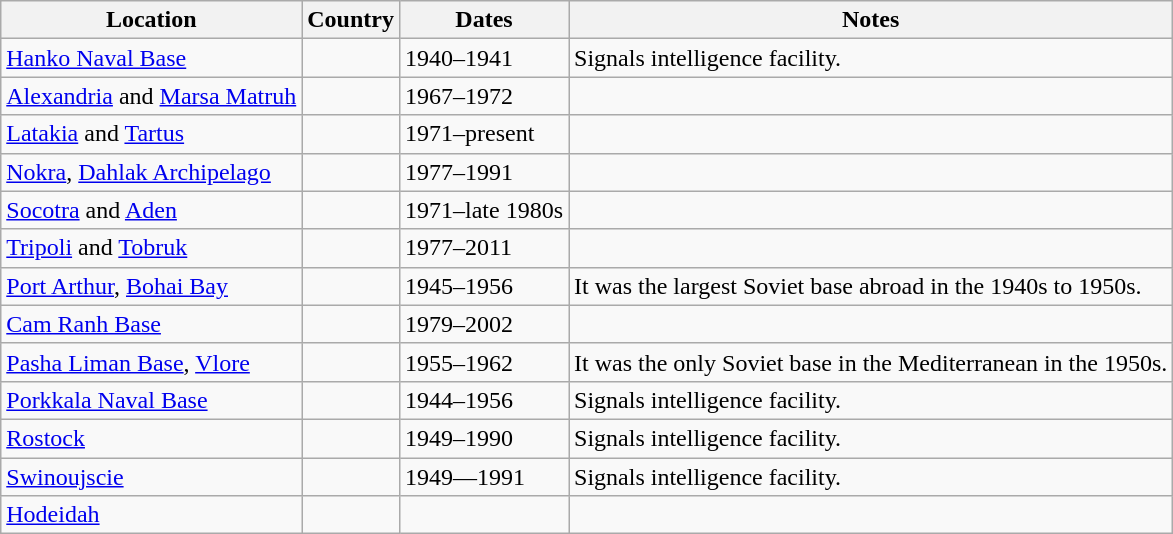<table class="wikitable sortable">
<tr>
<th>Location</th>
<th>Country</th>
<th>Dates</th>
<th>Notes</th>
</tr>
<tr>
<td><a href='#'>Hanko Naval Base</a></td>
<td></td>
<td>1940–1941</td>
<td>Signals intelligence facility.</td>
</tr>
<tr>
<td><a href='#'>Alexandria</a> and <a href='#'>Marsa Matruh</a></td>
<td></td>
<td>1967–1972</td>
<td></td>
</tr>
<tr>
<td><a href='#'>Latakia</a> and <a href='#'>Tartus</a></td>
<td></td>
<td>1971–present</td>
<td></td>
</tr>
<tr>
<td><a href='#'>Nokra</a>, <a href='#'>Dahlak Archipelago</a></td>
<td></td>
<td>1977–1991</td>
<td></td>
</tr>
<tr>
<td><a href='#'>Socotra</a> and <a href='#'>Aden</a></td>
<td></td>
<td>1971–late 1980s</td>
<td></td>
</tr>
<tr>
<td><a href='#'>Tripoli</a> and <a href='#'>Tobruk</a></td>
<td></td>
<td>1977–2011</td>
<td></td>
</tr>
<tr>
<td><a href='#'>Port Arthur</a>, <a href='#'>Bohai Bay</a></td>
<td></td>
<td>1945–1956</td>
<td>It was the largest Soviet base abroad in the 1940s to 1950s.</td>
</tr>
<tr>
<td><a href='#'>Cam Ranh Base</a></td>
<td></td>
<td>1979–2002</td>
<td></td>
</tr>
<tr>
<td><a href='#'>Pasha Liman Base</a>, <a href='#'>Vlore</a></td>
<td></td>
<td>1955–1962</td>
<td>It was the only Soviet base in the Mediterranean in the 1950s.</td>
</tr>
<tr>
<td><a href='#'>Porkkala Naval Base</a></td>
<td></td>
<td>1944–1956</td>
<td>Signals intelligence facility.</td>
</tr>
<tr>
<td><a href='#'>Rostock</a></td>
<td></td>
<td>1949–1990</td>
<td>Signals intelligence facility.</td>
</tr>
<tr>
<td><a href='#'>Swinoujscie</a></td>
<td></td>
<td>1949—1991</td>
<td>Signals intelligence facility.</td>
</tr>
<tr>
<td><a href='#'>Hodeidah</a></td>
<td></td>
<td></td>
<td></td>
</tr>
</table>
